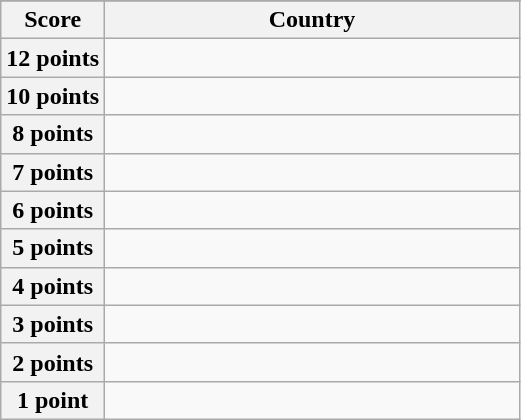<table class="wikitable">
<tr>
</tr>
<tr>
<th scope="col" width="20%">Score</th>
<th scope="col">Country</th>
</tr>
<tr>
<th scope="row">12 points</th>
<td></td>
</tr>
<tr>
<th scope="row">10 points</th>
<td></td>
</tr>
<tr>
<th scope="row">8 points</th>
<td></td>
</tr>
<tr>
<th scope="row">7 points</th>
<td></td>
</tr>
<tr>
<th scope="row">6 points</th>
<td></td>
</tr>
<tr>
<th scope="row">5 points</th>
<td></td>
</tr>
<tr>
<th scope="row">4 points</th>
<td></td>
</tr>
<tr>
<th scope="row">3 points</th>
<td></td>
</tr>
<tr>
<th scope="row">2 points</th>
<td></td>
</tr>
<tr>
<th scope="row">1 point</th>
<td></td>
</tr>
</table>
